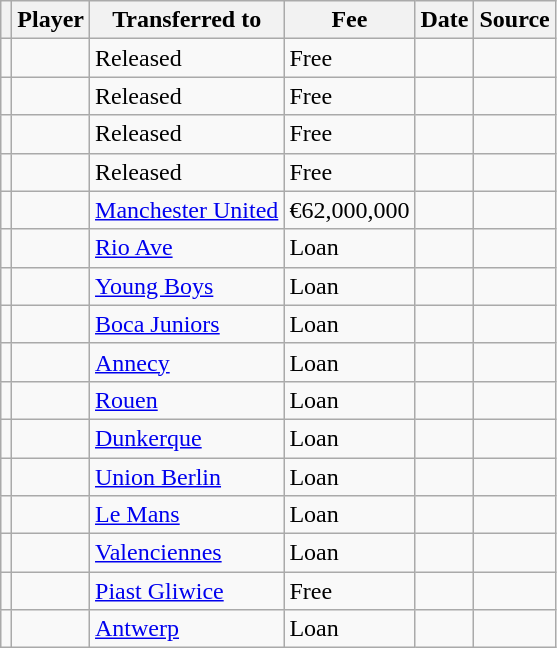<table class="wikitable plainrowheaders sortable">
<tr>
<th></th>
<th scope="col">Player</th>
<th>Transferred to</th>
<th style="width: 80px;">Fee</th>
<th scope="col">Date</th>
<th scope="col">Source</th>
</tr>
<tr>
<td align="center"></td>
<td></td>
<td>Released</td>
<td>Free</td>
<td></td>
<td></td>
</tr>
<tr>
<td align="center"></td>
<td></td>
<td>Released</td>
<td>Free</td>
<td></td>
<td></td>
</tr>
<tr>
<td align="center"></td>
<td></td>
<td>Released</td>
<td>Free</td>
<td></td>
<td></td>
</tr>
<tr>
<td align="center"></td>
<td></td>
<td>Released</td>
<td>Free</td>
<td></td>
<td></td>
</tr>
<tr>
<td align="center"></td>
<td></td>
<td> <a href='#'>Manchester United</a></td>
<td>€62,000,000</td>
<td></td>
<td></td>
</tr>
<tr>
<td align="center"></td>
<td></td>
<td> <a href='#'>Rio Ave</a></td>
<td>Loan</td>
<td></td>
<td></td>
</tr>
<tr>
<td align="center"></td>
<td></td>
<td> <a href='#'>Young Boys</a></td>
<td>Loan</td>
<td></td>
<td></td>
</tr>
<tr>
<td align="center"></td>
<td></td>
<td> <a href='#'>Boca Juniors</a></td>
<td>Loan</td>
<td></td>
<td></td>
</tr>
<tr>
<td align="center"></td>
<td></td>
<td> <a href='#'>Annecy</a></td>
<td>Loan</td>
<td></td>
<td></td>
</tr>
<tr>
<td align="center"></td>
<td></td>
<td> <a href='#'>Rouen</a></td>
<td>Loan</td>
<td></td>
<td></td>
</tr>
<tr>
<td align="center"></td>
<td></td>
<td> <a href='#'>Dunkerque</a></td>
<td>Loan</td>
<td></td>
<td></td>
</tr>
<tr>
<td align="center"></td>
<td></td>
<td> <a href='#'>Union Berlin</a></td>
<td>Loan</td>
<td></td>
<td></td>
</tr>
<tr>
<td align="center"></td>
<td></td>
<td> <a href='#'>Le Mans</a></td>
<td>Loan</td>
<td></td>
<td></td>
</tr>
<tr>
<td align="center"></td>
<td></td>
<td> <a href='#'>Valenciennes</a></td>
<td>Loan</td>
<td></td>
<td></td>
</tr>
<tr>
<td align="center"></td>
<td></td>
<td> <a href='#'>Piast Gliwice</a></td>
<td>Free</td>
<td></td>
<td></td>
</tr>
<tr>
<td align="center"></td>
<td></td>
<td> <a href='#'>Antwerp</a></td>
<td>Loan</td>
<td></td>
<td></td>
</tr>
</table>
